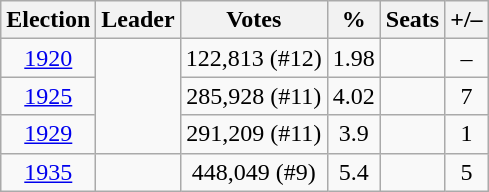<table class=wikitable style=text-align:center>
<tr>
<th>Election</th>
<th>Leader</th>
<th>Votes</th>
<th>%</th>
<th>Seats</th>
<th>+/–</th>
</tr>
<tr>
<td><a href='#'>1920</a></td>
<td rowspan=3></td>
<td>122,813 (#12)</td>
<td>1.98</td>
<td></td>
<td>–</td>
</tr>
<tr>
<td><a href='#'>1925</a></td>
<td>285,928 (#11)</td>
<td>4.02</td>
<td></td>
<td> 7</td>
</tr>
<tr>
<td><a href='#'>1929</a></td>
<td>291,209 (#11)</td>
<td>3.9</td>
<td></td>
<td> 1</td>
</tr>
<tr>
<td><a href='#'>1935</a></td>
<td></td>
<td>448,049 (#9)</td>
<td>5.4</td>
<td></td>
<td> 5</td>
</tr>
</table>
